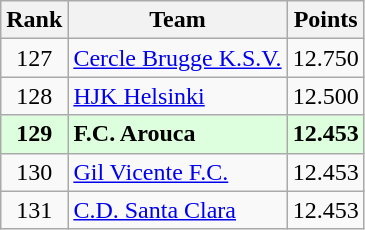<table class="wikitable" style="text-align: center;">
<tr>
<th>Rank</th>
<th>Team</th>
<th>Points</th>
</tr>
<tr>
<td>127</td>
<td align="left"> <a href='#'>Cercle Brugge K.S.V.</a></td>
<td>12.750</td>
</tr>
<tr>
<td>128</td>
<td align="left"> <a href='#'>HJK Helsinki</a></td>
<td>12.500</td>
</tr>
<tr bgcolor="#ddffdd" style="font-weight:bold">
<td>129</td>
<td align="left"> F.C. Arouca</td>
<td>12.453</td>
</tr>
<tr>
<td>130</td>
<td align="left"> <a href='#'>Gil Vicente F.C.</a></td>
<td>12.453</td>
</tr>
<tr>
<td>131</td>
<td align="left"> <a href='#'>C.D. Santa Clara</a></td>
<td>12.453</td>
</tr>
</table>
